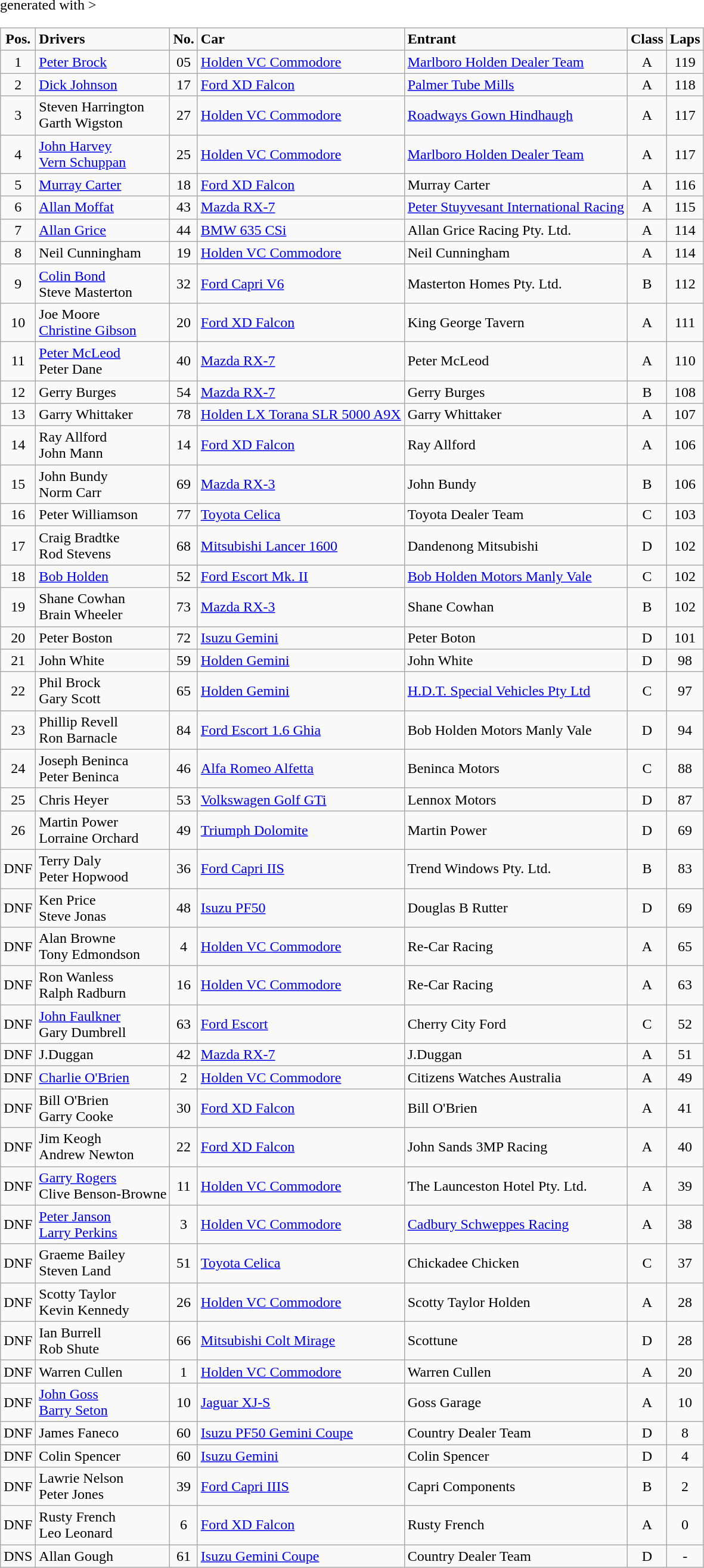<table class="wikitable" border="1" <hiddentext>generated with >
<tr style="font-weight:bold">
<td align="center">Pos.</td>
<td>Drivers</td>
<td align="center">No.</td>
<td>Car</td>
<td>Entrant</td>
<td align="center">Class</td>
<td align="center">Laps</td>
</tr>
<tr>
<td align="center">1</td>
<td><a href='#'>Peter Brock</a></td>
<td align="center">05</td>
<td><a href='#'>Holden VC Commodore</a></td>
<td><a href='#'>Marlboro Holden Dealer Team</a></td>
<td align="center">A</td>
<td align="center">119</td>
</tr>
<tr>
<td align="center">2</td>
<td><a href='#'>Dick Johnson</a></td>
<td align="center">17</td>
<td><a href='#'>Ford XD Falcon</a></td>
<td><a href='#'>Palmer Tube Mills</a></td>
<td align="center">A</td>
<td align="center">118</td>
</tr>
<tr>
<td align="center">3</td>
<td>Steven Harrington <br> Garth Wigston</td>
<td align="center">27</td>
<td><a href='#'>Holden VC Commodore</a></td>
<td><a href='#'>Roadways Gown Hindhaugh</a></td>
<td align="center">A</td>
<td align="center">117</td>
</tr>
<tr>
<td align="center">4</td>
<td><a href='#'>John Harvey</a> <br> <a href='#'>Vern Schuppan</a></td>
<td align="center">25</td>
<td><a href='#'>Holden VC Commodore</a></td>
<td><a href='#'>Marlboro Holden Dealer Team</a></td>
<td align="center">A</td>
<td align="center">117</td>
</tr>
<tr>
<td align="center">5</td>
<td><a href='#'>Murray Carter</a></td>
<td align="center">18</td>
<td><a href='#'>Ford XD Falcon</a></td>
<td>Murray Carter</td>
<td align="center">A</td>
<td align="center">116</td>
</tr>
<tr>
<td align="center">6</td>
<td><a href='#'>Allan Moffat</a></td>
<td align="center">43</td>
<td><a href='#'>Mazda RX-7</a></td>
<td><a href='#'>Peter Stuyvesant International Racing</a></td>
<td align="center">A</td>
<td align="center">115</td>
</tr>
<tr>
<td align="center">7</td>
<td><a href='#'>Allan Grice</a></td>
<td align="center">44</td>
<td><a href='#'>BMW 635 CSi</a></td>
<td>Allan Grice Racing Pty. Ltd.</td>
<td align="center">A</td>
<td align="center">114</td>
</tr>
<tr>
<td align="center">8</td>
<td>Neil Cunningham</td>
<td align="center">19</td>
<td><a href='#'>Holden VC Commodore</a></td>
<td>Neil Cunningham</td>
<td align="center">A</td>
<td align="center">114</td>
</tr>
<tr>
<td align="center">9</td>
<td><a href='#'>Colin Bond</a> <br> Steve Masterton</td>
<td align="center">32</td>
<td><a href='#'>Ford Capri V6</a></td>
<td>Masterton Homes Pty. Ltd.</td>
<td align="center">B</td>
<td align="center">112</td>
</tr>
<tr>
<td align="center">10</td>
<td>Joe Moore <br> <a href='#'>Christine Gibson</a></td>
<td align="center">20</td>
<td><a href='#'>Ford XD Falcon</a></td>
<td>King George Tavern</td>
<td align="center">A</td>
<td align="center">111</td>
</tr>
<tr>
<td align="center">11</td>
<td><a href='#'>Peter McLeod</a> <br> Peter Dane</td>
<td align="center">40</td>
<td><a href='#'>Mazda RX-7</a></td>
<td>Peter McLeod</td>
<td align="center">A</td>
<td align="center">110</td>
</tr>
<tr>
<td align="center">12</td>
<td>Gerry Burges</td>
<td align="center">54</td>
<td><a href='#'>Mazda RX-7</a></td>
<td>Gerry Burges</td>
<td align="center">B</td>
<td align="center">108</td>
</tr>
<tr>
<td align="center">13</td>
<td>Garry Whittaker</td>
<td align="center">78</td>
<td><a href='#'>Holden LX Torana SLR 5000 A9X</a></td>
<td>Garry Whittaker</td>
<td align="center">A</td>
<td align="center">107</td>
</tr>
<tr>
<td align="center">14</td>
<td>Ray Allford <br> John Mann</td>
<td align="center">14</td>
<td><a href='#'>Ford XD Falcon</a></td>
<td>Ray Allford</td>
<td align="center">A</td>
<td align="center">106</td>
</tr>
<tr>
<td align="center">15</td>
<td>John Bundy <br> Norm Carr</td>
<td align="center">69</td>
<td><a href='#'>Mazda RX-3</a></td>
<td>John Bundy</td>
<td align="center">B</td>
<td align="center">106</td>
</tr>
<tr>
<td align="center">16</td>
<td>Peter Williamson</td>
<td align="center">77</td>
<td><a href='#'>Toyota Celica</a></td>
<td>Toyota Dealer Team</td>
<td align="center">C</td>
<td align="center">103</td>
</tr>
<tr>
<td align="center">17</td>
<td>Craig Bradtke <br> Rod Stevens</td>
<td align="center">68</td>
<td><a href='#'>Mitsubishi Lancer 1600</a></td>
<td>Dandenong Mitsubishi</td>
<td align="center">D</td>
<td align="center">102</td>
</tr>
<tr>
<td align="center">18</td>
<td><a href='#'>Bob Holden</a></td>
<td align="center">52</td>
<td><a href='#'>Ford Escort Mk. II</a></td>
<td><a href='#'>Bob Holden Motors Manly Vale</a></td>
<td align="center">C</td>
<td align="center">102</td>
</tr>
<tr>
<td align="center">19</td>
<td>Shane Cowhan <br> Brain Wheeler</td>
<td align="center">73</td>
<td><a href='#'>Mazda RX-3</a></td>
<td>Shane Cowhan</td>
<td align="center">B</td>
<td align="center">102</td>
</tr>
<tr>
<td align="center">20</td>
<td>Peter Boston</td>
<td align="center">72</td>
<td><a href='#'>Isuzu Gemini</a></td>
<td>Peter Boton</td>
<td align="center">D</td>
<td align="center">101</td>
</tr>
<tr>
<td align="center">21</td>
<td>John White</td>
<td align="center">59</td>
<td><a href='#'>Holden Gemini</a></td>
<td>John White</td>
<td align="center">D</td>
<td align="center">98</td>
</tr>
<tr>
<td align="center">22</td>
<td>Phil Brock <br> Gary Scott</td>
<td align="center">65</td>
<td><a href='#'>Holden Gemini</a></td>
<td><a href='#'>H.D.T. Special Vehicles Pty Ltd</a></td>
<td align="center">C</td>
<td align="center">97</td>
</tr>
<tr>
<td align="center">23</td>
<td>Phillip Revell <br> Ron Barnacle</td>
<td align="center">84</td>
<td><a href='#'>Ford Escort 1.6 Ghia</a></td>
<td>Bob Holden Motors Manly Vale</td>
<td align="center">D</td>
<td align="center">94</td>
</tr>
<tr>
<td align="center">24</td>
<td>Joseph Beninca <br> Peter Beninca</td>
<td align="center">46</td>
<td><a href='#'>Alfa Romeo Alfetta</a></td>
<td>Beninca Motors</td>
<td align="center">C</td>
<td align="center">88</td>
</tr>
<tr>
<td align="center">25</td>
<td>Chris Heyer</td>
<td align="center">53</td>
<td><a href='#'>Volkswagen Golf GTi</a></td>
<td>Lennox Motors</td>
<td align="center">D</td>
<td align="center">87</td>
</tr>
<tr>
<td align="center">26</td>
<td>Martin Power <br> Lorraine Orchard</td>
<td align="center">49</td>
<td><a href='#'>Triumph Dolomite</a></td>
<td>Martin Power</td>
<td align="center">D</td>
<td align="center">69</td>
</tr>
<tr>
<td align="center">DNF</td>
<td>Terry Daly <br> Peter Hopwood</td>
<td align="center">36</td>
<td><a href='#'>Ford Capri IIS</a></td>
<td>Trend Windows Pty. Ltd.</td>
<td align="center">B</td>
<td align="center">83</td>
</tr>
<tr>
<td align="center">DNF</td>
<td>Ken Price <br> Steve Jonas</td>
<td align="center">48</td>
<td><a href='#'>Isuzu PF50</a></td>
<td>Douglas B Rutter</td>
<td align="center">D</td>
<td align="center">69</td>
</tr>
<tr>
<td align="center">DNF</td>
<td>Alan Browne <br> Tony Edmondson</td>
<td align="center">4</td>
<td><a href='#'>Holden VC Commodore</a></td>
<td>Re-Car Racing</td>
<td align="center">A</td>
<td align="center">65</td>
</tr>
<tr>
<td align="center">DNF</td>
<td>Ron Wanless <br> Ralph Radburn</td>
<td align="center">16</td>
<td><a href='#'>Holden VC Commodore</a></td>
<td>Re-Car Racing</td>
<td align="center">A</td>
<td align="center">63</td>
</tr>
<tr>
<td align="center">DNF</td>
<td><a href='#'>John Faulkner</a> <br> Gary Dumbrell</td>
<td align="center">63</td>
<td><a href='#'>Ford Escort</a></td>
<td>Cherry City Ford</td>
<td align="center">C</td>
<td align="center">52</td>
</tr>
<tr>
<td align="center">DNF</td>
<td>J.Duggan</td>
<td align="center">42</td>
<td><a href='#'>Mazda RX-7</a></td>
<td>J.Duggan</td>
<td align="center">A</td>
<td align="center">51</td>
</tr>
<tr>
<td align="center">DNF</td>
<td><a href='#'>Charlie O'Brien</a></td>
<td align="center">2</td>
<td><a href='#'>Holden VC Commodore</a></td>
<td>Citizens Watches Australia</td>
<td align="center">A</td>
<td align="center">49</td>
</tr>
<tr>
<td align="center">DNF</td>
<td>Bill O'Brien<br>Garry Cooke</td>
<td align="center">30</td>
<td><a href='#'>Ford XD Falcon</a></td>
<td>Bill O'Brien</td>
<td align="center">A</td>
<td align="center">41</td>
</tr>
<tr>
<td align="center">DNF</td>
<td>Jim Keogh <br> Andrew Newton</td>
<td align="center">22</td>
<td><a href='#'>Ford XD Falcon</a></td>
<td>John Sands 3MP Racing</td>
<td align="center">A</td>
<td align="center">40</td>
</tr>
<tr>
<td align="center">DNF</td>
<td><a href='#'>Garry Rogers</a> <br> Clive Benson-Browne</td>
<td align="center">11</td>
<td><a href='#'>Holden VC Commodore</a></td>
<td>The Launceston Hotel Pty. Ltd.</td>
<td align="center">A</td>
<td align="center">39</td>
</tr>
<tr>
<td align="center">DNF</td>
<td><a href='#'>Peter Janson</a> <br> <a href='#'>Larry Perkins</a></td>
<td align="center">3</td>
<td><a href='#'>Holden VC Commodore</a></td>
<td><a href='#'>Cadbury Schweppes Racing</a></td>
<td align="center">A</td>
<td align="center">38</td>
</tr>
<tr>
<td align="center">DNF</td>
<td>Graeme Bailey <br> Steven Land</td>
<td align="center">51</td>
<td><a href='#'>Toyota Celica</a></td>
<td>Chickadee Chicken</td>
<td align="center">C</td>
<td align="center">37</td>
</tr>
<tr>
<td align="center">DNF</td>
<td>Scotty Taylor <br> Kevin Kennedy</td>
<td align="center">26</td>
<td><a href='#'>Holden VC Commodore</a></td>
<td>Scotty Taylor Holden</td>
<td align="center">A</td>
<td align="center">28</td>
</tr>
<tr>
<td align="center">DNF</td>
<td>Ian Burrell <br> Rob Shute</td>
<td align="center">66</td>
<td><a href='#'>Mitsubishi Colt Mirage</a></td>
<td>Scottune</td>
<td align="center">D</td>
<td align="center">28</td>
</tr>
<tr>
<td align="center">DNF</td>
<td>Warren Cullen</td>
<td align="center">1</td>
<td><a href='#'>Holden VC Commodore</a></td>
<td>Warren Cullen</td>
<td align="center">A</td>
<td align="center">20</td>
</tr>
<tr>
<td align="center">DNF</td>
<td><a href='#'>John Goss</a> <br> <a href='#'>Barry Seton</a></td>
<td align="center">10</td>
<td><a href='#'>Jaguar XJ-S</a></td>
<td>Goss Garage</td>
<td align="center">A</td>
<td align="center">10</td>
</tr>
<tr>
<td align="center">DNF</td>
<td>James Faneco</td>
<td align="center">60</td>
<td><a href='#'>Isuzu PF50 Gemini Coupe</a></td>
<td>Country Dealer Team</td>
<td align="center">D</td>
<td align="center">8</td>
</tr>
<tr>
<td align="center">DNF</td>
<td>Colin Spencer</td>
<td align="center">60</td>
<td><a href='#'>Isuzu Gemini</a></td>
<td>Colin Spencer</td>
<td align="center">D</td>
<td align="center">4</td>
</tr>
<tr>
<td align="center">DNF</td>
<td>Lawrie Nelson <br> Peter Jones</td>
<td align="center">39</td>
<td><a href='#'>Ford Capri IIIS</a></td>
<td>Capri Components</td>
<td align="center">B</td>
<td align="center">2</td>
</tr>
<tr>
<td align="center">DNF</td>
<td>Rusty French <br> Leo Leonard</td>
<td align="center">6</td>
<td><a href='#'>Ford XD Falcon</a></td>
<td>Rusty French</td>
<td align="center">A</td>
<td align="center">0</td>
</tr>
<tr>
<td align="center">DNS</td>
<td>Allan Gough</td>
<td align="center">61</td>
<td><a href='#'>Isuzu Gemini Coupe</a></td>
<td>Country Dealer Team</td>
<td align="center">D</td>
<td align="center">-</td>
</tr>
</table>
